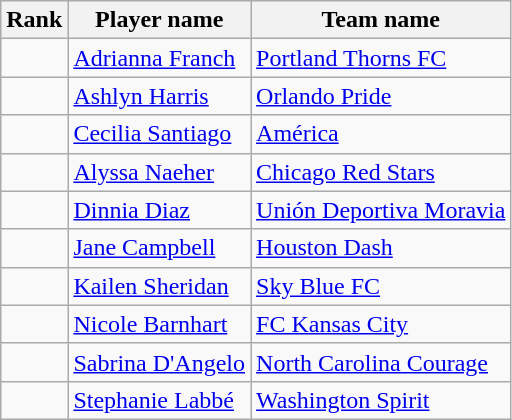<table class="wikitable">
<tr>
<th>Rank</th>
<th>Player name</th>
<th>Team name</th>
</tr>
<tr>
<td></td>
<td> <a href='#'>Adrianna Franch</a></td>
<td> <a href='#'>Portland Thorns FC</a></td>
</tr>
<tr>
<td></td>
<td> <a href='#'>Ashlyn Harris</a></td>
<td> <a href='#'>Orlando Pride</a></td>
</tr>
<tr>
<td></td>
<td> <a href='#'>Cecilia Santiago</a></td>
<td> <a href='#'>América</a></td>
</tr>
<tr>
<td></td>
<td> <a href='#'>Alyssa Naeher</a></td>
<td> <a href='#'>Chicago Red Stars</a></td>
</tr>
<tr>
<td></td>
<td> <a href='#'>Dinnia Diaz</a></td>
<td> <a href='#'>Unión Deportiva Moravia</a></td>
</tr>
<tr>
<td></td>
<td> <a href='#'>Jane Campbell</a></td>
<td> <a href='#'>Houston Dash</a></td>
</tr>
<tr>
<td></td>
<td> <a href='#'>Kailen Sheridan</a></td>
<td> <a href='#'>Sky Blue FC</a></td>
</tr>
<tr>
<td></td>
<td> <a href='#'>Nicole Barnhart</a></td>
<td> <a href='#'>FC Kansas City</a></td>
</tr>
<tr>
<td></td>
<td> <a href='#'>Sabrina D'Angelo</a></td>
<td> <a href='#'>North Carolina Courage</a></td>
</tr>
<tr>
<td></td>
<td> <a href='#'>Stephanie Labbé</a></td>
<td> <a href='#'>Washington Spirit</a></td>
</tr>
</table>
